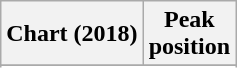<table class="wikitable sortable plainrowheaders">
<tr>
<th>Chart (2018)</th>
<th>Peak<br>position</th>
</tr>
<tr>
</tr>
<tr>
</tr>
<tr>
</tr>
<tr>
</tr>
<tr>
</tr>
<tr>
</tr>
<tr>
</tr>
<tr>
</tr>
<tr>
</tr>
<tr>
</tr>
</table>
